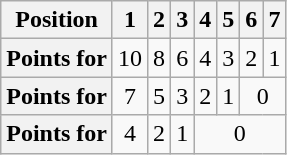<table class="wikitable floatright" style="text-align: center">
<tr>
<th scope="col">Position</th>
<th scope="col">1</th>
<th scope="col">2</th>
<th scope="col">3</th>
<th scope="col">4</th>
<th scope="col">5</th>
<th scope="col">6</th>
<th scope="col">7</th>
</tr>
<tr>
<th scope="row">Points for </th>
<td>10</td>
<td>8</td>
<td>6</td>
<td>4</td>
<td>3</td>
<td>2</td>
<td>1</td>
</tr>
<tr>
<th scope="row">Points for </th>
<td>7</td>
<td>5</td>
<td>3</td>
<td>2</td>
<td>1</td>
<td colspan=2>0</td>
</tr>
<tr>
<th scope="row">Points for </th>
<td>4</td>
<td>2</td>
<td>1</td>
<td colspan=4>0</td>
</tr>
</table>
